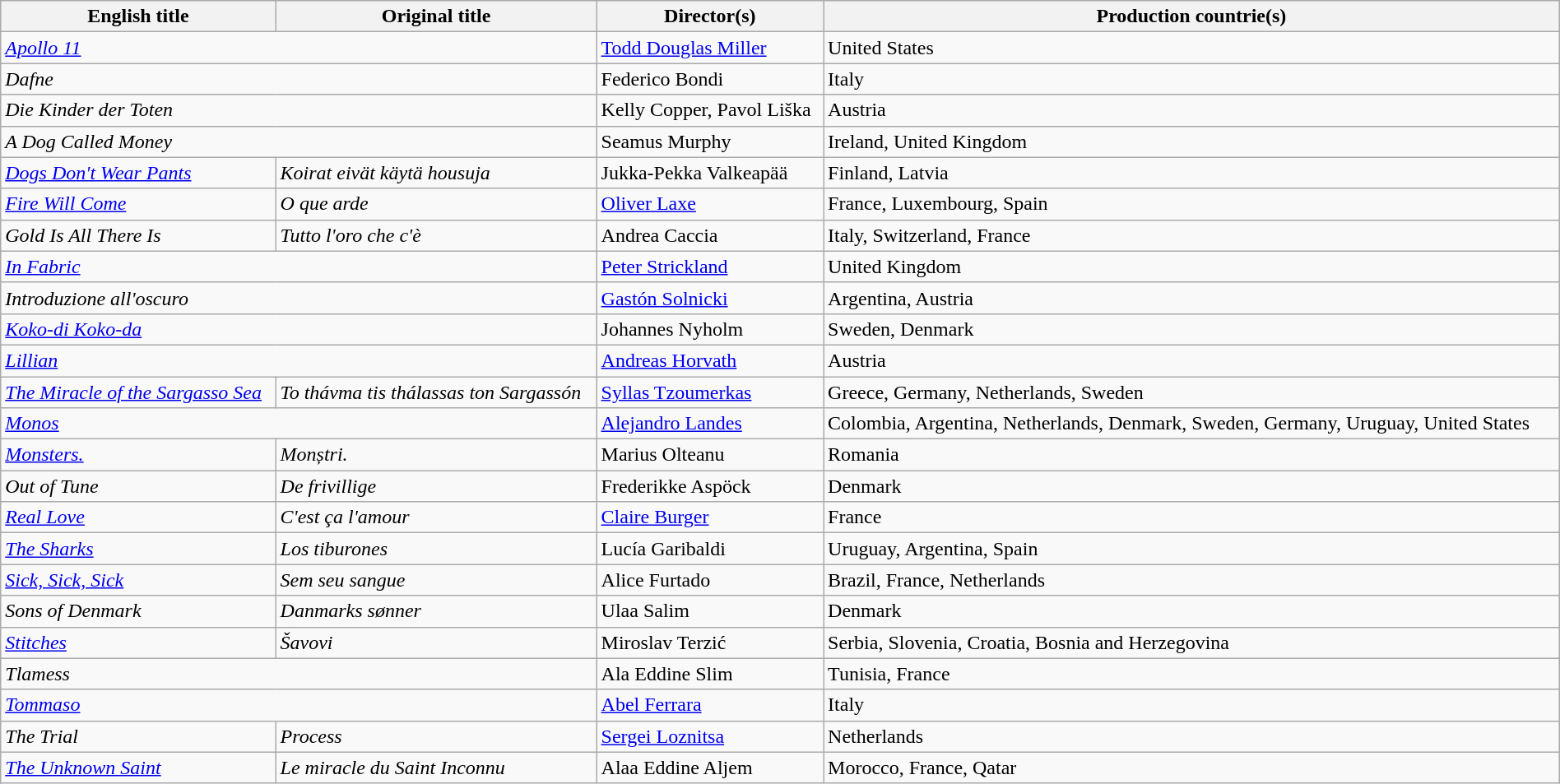<table class="sortable wikitable" style="width:100%; margin-bottom:4px" cellpadding="5">
<tr>
<th scope="col">English title</th>
<th scope="col">Original title</th>
<th scope="col">Director(s)</th>
<th scope="col">Production countrie(s)</th>
</tr>
<tr>
<td colspan="2"><em><a href='#'>Apollo 11</a></em></td>
<td><a href='#'>Todd Douglas Miller</a></td>
<td>United States</td>
</tr>
<tr>
<td colspan="2"><em>Dafne</em></td>
<td>Federico Bondi</td>
<td>Italy</td>
</tr>
<tr>
<td colspan="2"><em>Die Kinder der Toten</em></td>
<td>Kelly Copper, Pavol Liška</td>
<td>Austria</td>
</tr>
<tr>
<td colspan="2"><em>A Dog Called Money</em></td>
<td>Seamus Murphy</td>
<td>Ireland, United Kingdom</td>
</tr>
<tr>
<td><em><a href='#'>Dogs Don't Wear Pants</a></em></td>
<td><em>Koirat eivät käytä housuja</em></td>
<td>Jukka-Pekka Valkeapää</td>
<td>Finland, Latvia</td>
</tr>
<tr>
<td><em><a href='#'>Fire Will Come</a></em></td>
<td><em>O que arde</em></td>
<td><a href='#'>Oliver Laxe</a></td>
<td>France, Luxembourg, Spain</td>
</tr>
<tr>
<td><em>Gold Is All There Is</em></td>
<td><em>Tutto l'oro che c'è</em></td>
<td>Andrea Caccia</td>
<td>Italy, Switzerland, France</td>
</tr>
<tr>
<td colspan="2"><em><a href='#'>In Fabric</a></em></td>
<td><a href='#'>Peter Strickland</a></td>
<td>United Kingdom</td>
</tr>
<tr>
<td colspan="2"><em>Introduzione all'oscuro</em></td>
<td><a href='#'>Gastón Solnicki</a></td>
<td>Argentina, Austria</td>
</tr>
<tr>
<td colspan="2"><em><a href='#'>Koko-di Koko-da</a></em></td>
<td>Johannes Nyholm</td>
<td>Sweden, Denmark</td>
</tr>
<tr>
<td colspan="2"><em><a href='#'>Lillian</a></em></td>
<td><a href='#'>Andreas Horvath</a></td>
<td>Austria</td>
</tr>
<tr>
<td><em><a href='#'>The Miracle of the Sargasso Sea</a></em></td>
<td><em>To thávma tis thálassas ton Sargassón</em></td>
<td><a href='#'>Syllas Tzoumerkas</a></td>
<td>Greece, Germany, Netherlands, Sweden</td>
</tr>
<tr>
<td colspan="2"><em><a href='#'>Monos</a></em></td>
<td><a href='#'>Alejandro Landes</a></td>
<td>Colombia, Argentina, Netherlands, Denmark, Sweden, Germany, Uruguay, United States</td>
</tr>
<tr>
<td><em><a href='#'>Monsters.</a></em></td>
<td><em>Monștri.</em></td>
<td>Marius Olteanu</td>
<td>Romania</td>
</tr>
<tr>
<td><em>Out of Tune</em></td>
<td><em>De frivillige</em></td>
<td>Frederikke Aspöck</td>
<td>Denmark</td>
</tr>
<tr>
<td><em><a href='#'>Real Love</a></em></td>
<td><em>C'est ça l'amour</em></td>
<td><a href='#'>Claire Burger</a></td>
<td>France</td>
</tr>
<tr>
<td><em><a href='#'>The Sharks</a></em></td>
<td><em>Los tiburones</em></td>
<td>Lucía Garibaldi</td>
<td>Uruguay, Argentina, Spain</td>
</tr>
<tr>
<td><em><a href='#'>Sick, Sick, Sick</a></em></td>
<td><em>Sem seu sangue</em></td>
<td>Alice Furtado</td>
<td>Brazil, France, Netherlands</td>
</tr>
<tr>
<td><em>Sons of Denmark</em></td>
<td><em>Danmarks sønner</em></td>
<td>Ulaa Salim</td>
<td>Denmark</td>
</tr>
<tr>
<td><em><a href='#'>Stitches</a></em></td>
<td><em>Šavovi</em></td>
<td>Miroslav Terzić</td>
<td>Serbia, Slovenia, Croatia, Bosnia and Herzegovina</td>
</tr>
<tr>
<td colspan="2"><em>Tlamess</em></td>
<td>Ala Eddine Slim</td>
<td>Tunisia, France</td>
</tr>
<tr>
<td colspan="2"><em><a href='#'>Tommaso</a></em></td>
<td><a href='#'>Abel Ferrara</a></td>
<td>Italy</td>
</tr>
<tr>
<td><em>The Trial</em></td>
<td><em>Process</em></td>
<td><a href='#'>Sergei Loznitsa</a></td>
<td>Netherlands</td>
</tr>
<tr>
<td><em><a href='#'>The Unknown Saint</a></em></td>
<td><em>Le miracle du Saint Inconnu</em></td>
<td>Alaa Eddine Aljem</td>
<td>Morocco, France, Qatar</td>
</tr>
</table>
